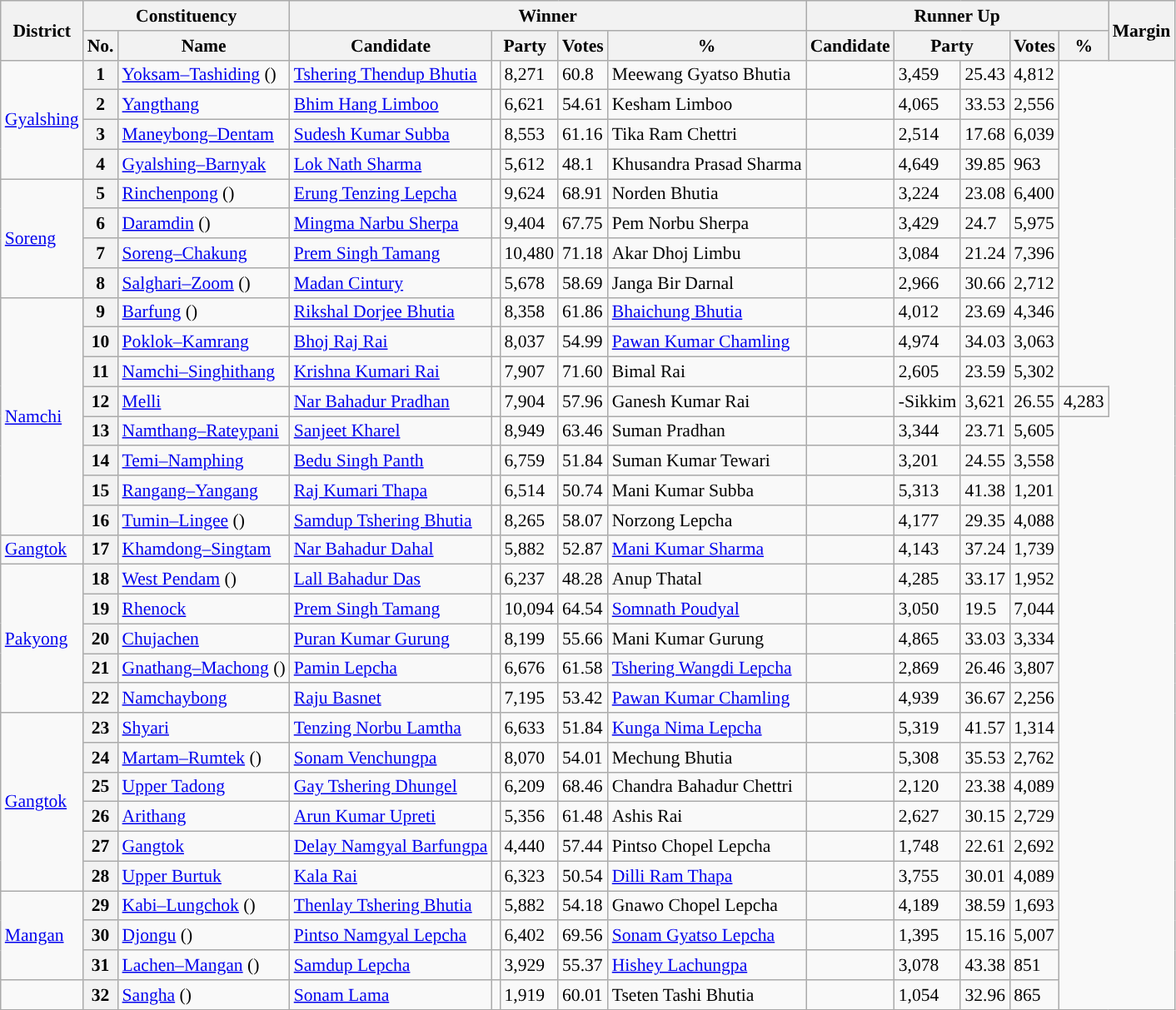<table class="sortable wikitable defaultleft" style="font-size: 90%">
<tr>
<th rowspan="2">District</th>
<th colspan="2">Constituency</th>
<th colspan="5">Winner</th>
<th colspan="5">Runner Up</th>
<th rowspan="2">Margin</th>
</tr>
<tr>
<th>No.</th>
<th>Name</th>
<th>Candidate</th>
<th colspan="2">Party</th>
<th>Votes</th>
<th>%</th>
<th>Candidate</th>
<th colspan="2">Party</th>
<th>Votes</th>
<th>%</th>
</tr>
<tr>
<td rowspan="4"><a href='#'>Gyalshing</a></td>
<th>1</th>
<td><a href='#'>Yoksam–Tashiding</a> ()</td>
<td><a href='#'>Tshering Thendup Bhutia</a></td>
<td></td>
<td>8,271</td>
<td>60.8</td>
<td>Meewang Gyatso Bhutia</td>
<td></td>
<td>3,459</td>
<td>25.43</td>
<td style="background:">4,812</td>
</tr>
<tr>
<th>2</th>
<td><a href='#'>Yangthang</a></td>
<td><a href='#'>Bhim Hang Limboo</a></td>
<td></td>
<td>6,621</td>
<td>54.61</td>
<td>Kesham Limboo</td>
<td></td>
<td>4,065</td>
<td>33.53</td>
<td style="background:">2,556</td>
</tr>
<tr>
<th>3</th>
<td><a href='#'>Maneybong–Dentam</a></td>
<td><a href='#'>Sudesh Kumar Subba</a></td>
<td></td>
<td>8,553</td>
<td>61.16</td>
<td>Tika Ram Chettri</td>
<td></td>
<td>2,514</td>
<td>17.68</td>
<td style="background:">6,039</td>
</tr>
<tr>
<th>4</th>
<td><a href='#'>Gyalshing–Barnyak</a></td>
<td><a href='#'>Lok Nath Sharma</a></td>
<td></td>
<td>5,612</td>
<td>48.1</td>
<td>Khusandra Prasad Sharma</td>
<td></td>
<td>4,649</td>
<td>39.85</td>
<td style="background:">963</td>
</tr>
<tr>
<td rowspan="4"><a href='#'>Soreng</a></td>
<th>5</th>
<td><a href='#'>Rinchenpong</a> ()</td>
<td><a href='#'>Erung Tenzing Lepcha</a></td>
<td></td>
<td>9,624</td>
<td>68.91</td>
<td>Norden Bhutia</td>
<td></td>
<td>3,224</td>
<td>23.08</td>
<td style="background:">6,400</td>
</tr>
<tr>
<th>6</th>
<td><a href='#'>Daramdin</a> ()</td>
<td><a href='#'>Mingma Narbu Sherpa</a></td>
<td></td>
<td>9,404</td>
<td>67.75</td>
<td>Pem Norbu Sherpa</td>
<td></td>
<td>3,429</td>
<td>24.7</td>
<td style="background:">5,975</td>
</tr>
<tr>
<th>7</th>
<td><a href='#'>Soreng–Chakung</a></td>
<td><a href='#'>Prem Singh Tamang</a></td>
<td></td>
<td>10,480</td>
<td>71.18</td>
<td>Akar Dhoj Limbu</td>
<td></td>
<td>3,084</td>
<td>21.24</td>
<td style="background:">7,396</td>
</tr>
<tr>
<th>8</th>
<td><a href='#'>Salghari–Zoom</a> ()</td>
<td><a href='#'>Madan Cintury</a></td>
<td></td>
<td>5,678</td>
<td>58.69</td>
<td>Janga Bir Darnal</td>
<td></td>
<td>2,966</td>
<td>30.66</td>
<td style="background:">2,712</td>
</tr>
<tr>
<td rowspan="8"><a href='#'>Namchi</a></td>
<th>9</th>
<td><a href='#'>Barfung</a> ()</td>
<td><a href='#'>Rikshal Dorjee Bhutia</a></td>
<td></td>
<td>8,358</td>
<td>61.86</td>
<td><a href='#'>Bhaichung Bhutia</a></td>
<td></td>
<td>4,012</td>
<td>23.69</td>
<td style="background:">4,346</td>
</tr>
<tr>
<th>10</th>
<td><a href='#'>Poklok–Kamrang</a></td>
<td><a href='#'>Bhoj Raj Rai</a></td>
<td></td>
<td>8,037</td>
<td>54.99</td>
<td><a href='#'>Pawan Kumar Chamling</a></td>
<td></td>
<td>4,974</td>
<td>34.03</td>
<td style="background:">3,063</td>
</tr>
<tr>
<th>11</th>
<td><a href='#'>Namchi–Singhithang</a></td>
<td><a href='#'>Krishna Kumari Rai</a></td>
<td></td>
<td>7,907</td>
<td>71.60</td>
<td>Bimal Rai</td>
<td></td>
<td>2,605</td>
<td>23.59</td>
<td style="background:">5,302</td>
</tr>
<tr>
<th>12</th>
<td><a href='#'>Melli</a></td>
<td><a href='#'>Nar Bahadur Pradhan</a></td>
<td></td>
<td>7,904</td>
<td>57.96</td>
<td>Ganesh Kumar Rai</td>
<td></td>
<td>-Sikkim</td>
<td>3,621</td>
<td>26.55</td>
<td style="background:">4,283</td>
</tr>
<tr>
<th>13</th>
<td><a href='#'>Namthang–Rateypani</a></td>
<td><a href='#'>Sanjeet Kharel</a></td>
<td></td>
<td>8,949</td>
<td>63.46</td>
<td>Suman Pradhan</td>
<td></td>
<td>3,344</td>
<td>23.71</td>
<td style="background:">5,605</td>
</tr>
<tr>
<th>14</th>
<td><a href='#'>Temi–Namphing</a></td>
<td><a href='#'>Bedu Singh Panth</a></td>
<td></td>
<td>6,759</td>
<td>51.84</td>
<td>Suman Kumar Tewari</td>
<td></td>
<td>3,201</td>
<td>24.55</td>
<td style="background:">3,558</td>
</tr>
<tr>
<th>15</th>
<td><a href='#'>Rangang–Yangang</a></td>
<td><a href='#'>Raj Kumari Thapa</a></td>
<td></td>
<td>6,514</td>
<td>50.74</td>
<td>Mani Kumar Subba</td>
<td></td>
<td>5,313</td>
<td>41.38</td>
<td style="background:">1,201</td>
</tr>
<tr>
<th>16</th>
<td><a href='#'>Tumin–Lingee</a> ()</td>
<td><a href='#'>Samdup Tshering Bhutia</a></td>
<td></td>
<td>8,265</td>
<td>58.07</td>
<td>Norzong Lepcha</td>
<td></td>
<td>4,177</td>
<td>29.35</td>
<td style="background:">4,088</td>
</tr>
<tr>
<td rowspan="1"><a href='#'>Gangtok</a></td>
<th>17</th>
<td><a href='#'>Khamdong–Singtam</a></td>
<td><a href='#'>Nar Bahadur Dahal</a></td>
<td></td>
<td>5,882</td>
<td>52.87</td>
<td><a href='#'>Mani Kumar Sharma</a></td>
<td></td>
<td>4,143</td>
<td>37.24</td>
<td style="background:">1,739</td>
</tr>
<tr>
<td rowspan="5"><a href='#'>Pakyong</a></td>
<th>18</th>
<td><a href='#'>West Pendam</a> ()</td>
<td><a href='#'>Lall Bahadur Das</a></td>
<td></td>
<td>6,237</td>
<td>48.28</td>
<td>Anup Thatal</td>
<td></td>
<td>4,285</td>
<td>33.17</td>
<td style="background:">1,952</td>
</tr>
<tr>
<th>19</th>
<td><a href='#'>Rhenock</a></td>
<td><a href='#'>Prem Singh Tamang</a></td>
<td></td>
<td>10,094</td>
<td>64.54</td>
<td><a href='#'>Somnath Poudyal</a></td>
<td></td>
<td>3,050</td>
<td>19.5</td>
<td style="background:">7,044</td>
</tr>
<tr>
<th>20</th>
<td><a href='#'>Chujachen</a></td>
<td><a href='#'>Puran Kumar Gurung</a></td>
<td></td>
<td>8,199</td>
<td>55.66</td>
<td>Mani Kumar Gurung</td>
<td></td>
<td>4,865</td>
<td>33.03</td>
<td style="background:">3,334</td>
</tr>
<tr>
<th>21</th>
<td><a href='#'>Gnathang–Machong</a> ()</td>
<td><a href='#'>Pamin Lepcha</a></td>
<td></td>
<td>6,676</td>
<td>61.58</td>
<td><a href='#'>Tshering Wangdi Lepcha</a></td>
<td></td>
<td>2,869</td>
<td>26.46</td>
<td style="background:">3,807</td>
</tr>
<tr>
<th>22</th>
<td><a href='#'>Namchaybong</a></td>
<td><a href='#'>Raju Basnet</a></td>
<td></td>
<td>7,195</td>
<td>53.42</td>
<td><a href='#'>Pawan Kumar Chamling</a></td>
<td></td>
<td>4,939</td>
<td>36.67</td>
<td style="background:">2,256</td>
</tr>
<tr>
<td rowspan="6"><a href='#'>Gangtok</a></td>
<th>23</th>
<td><a href='#'>Shyari</a></td>
<td><a href='#'>Tenzing Norbu Lamtha</a></td>
<td></td>
<td>6,633</td>
<td>51.84</td>
<td><a href='#'>Kunga Nima Lepcha</a></td>
<td></td>
<td>5,319</td>
<td>41.57</td>
<td style="background:">1,314</td>
</tr>
<tr>
<th>24</th>
<td><a href='#'>Martam–Rumtek</a> ()</td>
<td><a href='#'>Sonam Venchungpa</a></td>
<td></td>
<td>8,070</td>
<td>54.01</td>
<td>Mechung Bhutia</td>
<td></td>
<td>5,308</td>
<td>35.53</td>
<td style="background:">2,762</td>
</tr>
<tr>
<th>25</th>
<td><a href='#'>Upper Tadong</a></td>
<td><a href='#'>Gay Tshering Dhungel</a></td>
<td></td>
<td>6,209</td>
<td>68.46</td>
<td>Chandra Bahadur Chettri</td>
<td></td>
<td>2,120</td>
<td>23.38</td>
<td style="background:">4,089</td>
</tr>
<tr>
<th>26</th>
<td><a href='#'>Arithang</a></td>
<td><a href='#'>Arun Kumar Upreti</a></td>
<td></td>
<td>5,356</td>
<td>61.48</td>
<td>Ashis Rai</td>
<td></td>
<td>2,627</td>
<td>30.15</td>
<td style="background:">2,729</td>
</tr>
<tr>
<th>27</th>
<td><a href='#'>Gangtok</a></td>
<td><a href='#'>Delay Namgyal Barfungpa</a></td>
<td></td>
<td>4,440</td>
<td>57.44</td>
<td>Pintso Chopel Lepcha</td>
<td></td>
<td>1,748</td>
<td>22.61</td>
<td style="background:">2,692</td>
</tr>
<tr>
<th>28</th>
<td><a href='#'>Upper Burtuk</a></td>
<td><a href='#'>Kala Rai</a></td>
<td></td>
<td>6,323</td>
<td>50.54</td>
<td><a href='#'>Dilli Ram Thapa</a></td>
<td></td>
<td>3,755</td>
<td>30.01</td>
<td style="background:">4,089</td>
</tr>
<tr>
<td rowspan="3"><a href='#'>Mangan</a></td>
<th>29</th>
<td><a href='#'>Kabi–Lungchok</a> ()</td>
<td><a href='#'>Thenlay Tshering Bhutia</a></td>
<td></td>
<td>5,882</td>
<td>54.18</td>
<td>Gnawo Chopel Lepcha</td>
<td></td>
<td>4,189</td>
<td>38.59</td>
<td style="background:">1,693</td>
</tr>
<tr>
<th>30</th>
<td><a href='#'>Djongu</a> ()</td>
<td><a href='#'>Pintso Namgyal Lepcha</a></td>
<td></td>
<td>6,402</td>
<td>69.56</td>
<td><a href='#'>Sonam Gyatso Lepcha</a></td>
<td></td>
<td>1,395</td>
<td>15.16</td>
<td style="background:">5,007</td>
</tr>
<tr>
<th>31</th>
<td><a href='#'>Lachen–Mangan</a> ()</td>
<td><a href='#'>Samdup Lepcha</a></td>
<td></td>
<td>3,929</td>
<td>55.37</td>
<td><a href='#'>Hishey Lachungpa</a></td>
<td></td>
<td>3,078</td>
<td>43.38</td>
<td style="background:">851</td>
</tr>
<tr>
<td></td>
<th>32</th>
<td><a href='#'>Sangha</a> ()</td>
<td><a href='#'>Sonam Lama</a></td>
<td></td>
<td>1,919</td>
<td>60.01</td>
<td>Tseten Tashi Bhutia</td>
<td></td>
<td>1,054</td>
<td>32.96</td>
<td style="background:">865</td>
</tr>
<tr>
</tr>
</table>
